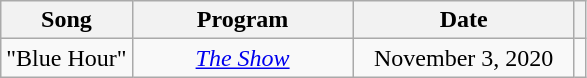<table class="sortable wikitable" style="text-align:center;">
<tr>
<th>Song</th>
<th width="140">Program</th>
<th width="140">Date</th>
<th class="unsortable"></th>
</tr>
<tr>
<td>"Blue Hour"</td>
<td><em><a href='#'>The Show</a></em></td>
<td>November 3, 2020</td>
<td style="text-align:center;"></td>
</tr>
</table>
